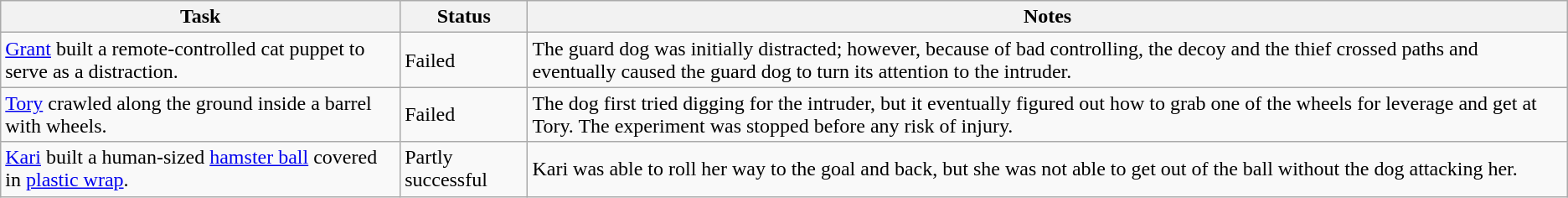<table class="wikitable plainrowheaders">
<tr>
<th>Task</th>
<th>Status</th>
<th>Notes</th>
</tr>
<tr>
<td><a href='#'>Grant</a> built a remote-controlled cat puppet to serve as a distraction.</td>
<td><span>Failed</span></td>
<td>The guard dog was initially distracted; however, because of bad controlling, the decoy and the thief crossed paths and eventually caused the guard dog to turn its attention to the intruder.</td>
</tr>
<tr>
<td><a href='#'>Tory</a> crawled along the ground inside a barrel with wheels.</td>
<td><span>Failed</span></td>
<td>The dog first tried digging for the intruder, but it eventually figured out how to grab one of the wheels for leverage and get at Tory. The experiment was stopped before any risk of injury.</td>
</tr>
<tr>
<td><a href='#'>Kari</a> built a human-sized <a href='#'>hamster ball</a> covered in <a href='#'>plastic wrap</a>.</td>
<td><span>Partly successful</span></td>
<td>Kari was able to roll her way to the goal and back, but she was not able to get out of the ball without the dog attacking her.</td>
</tr>
</table>
